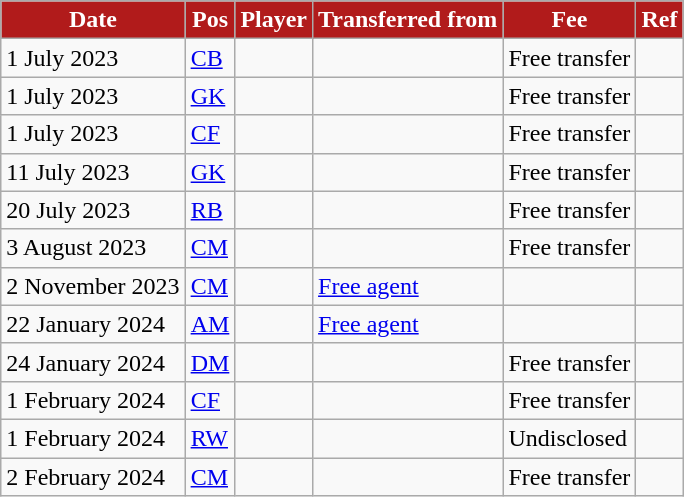<table class="wikitable plainrowheaders sortable">
<tr>
<th style="background:#B11B1B;color:#fff;">Date</th>
<th style="background:#B11B1B;color:#fff;">Pos</th>
<th style="background:#B11B1B;color:#fff;">Player</th>
<th style="background:#B11B1B;color:#fff;">Transferred from</th>
<th style="background:#B11B1B;color:#fff;">Fee</th>
<th style="background:#B11B1B;color:#fff;">Ref</th>
</tr>
<tr>
<td>1 July 2023</td>
<td><a href='#'>CB</a></td>
<td></td>
<td></td>
<td>Free transfer</td>
<td></td>
</tr>
<tr>
<td>1 July 2023</td>
<td><a href='#'>GK</a></td>
<td></td>
<td></td>
<td>Free transfer</td>
<td></td>
</tr>
<tr>
<td>1 July 2023</td>
<td><a href='#'>CF</a></td>
<td></td>
<td></td>
<td>Free transfer</td>
<td></td>
</tr>
<tr>
<td>11 July 2023</td>
<td><a href='#'>GK</a></td>
<td></td>
<td></td>
<td>Free transfer</td>
<td></td>
</tr>
<tr>
<td>20 July 2023</td>
<td><a href='#'>RB</a></td>
<td></td>
<td></td>
<td>Free transfer</td>
<td></td>
</tr>
<tr>
<td>3 August 2023</td>
<td><a href='#'>CM</a></td>
<td></td>
<td></td>
<td>Free transfer</td>
<td></td>
</tr>
<tr>
<td>2 November 2023</td>
<td><a href='#'>CM</a></td>
<td></td>
<td><a href='#'>Free agent</a></td>
<td></td>
<td></td>
</tr>
<tr>
<td>22 January 2024</td>
<td><a href='#'>AM</a></td>
<td></td>
<td><a href='#'>Free agent</a></td>
<td></td>
<td></td>
</tr>
<tr>
<td>24 January 2024</td>
<td><a href='#'>DM</a></td>
<td></td>
<td></td>
<td>Free transfer</td>
<td></td>
</tr>
<tr>
<td>1 February 2024</td>
<td><a href='#'>CF</a></td>
<td></td>
<td></td>
<td>Free transfer</td>
<td></td>
</tr>
<tr>
<td>1 February 2024</td>
<td><a href='#'>RW</a></td>
<td></td>
<td></td>
<td>Undisclosed</td>
<td></td>
</tr>
<tr>
<td>2 February 2024</td>
<td><a href='#'>CM</a></td>
<td></td>
<td></td>
<td>Free transfer</td>
<td></td>
</tr>
</table>
